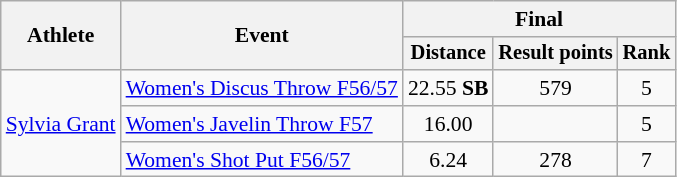<table class=wikitable style="font-size:90%">
<tr>
<th rowspan="2">Athlete</th>
<th rowspan="2">Event</th>
<th colspan="3">Final</th>
</tr>
<tr style="font-size:95%">
<th>Distance</th>
<th>Result points</th>
<th>Rank</th>
</tr>
<tr align=center>
<td align=left rowspan="3"><a href='#'>Sylvia Grant</a></td>
<td align=left><a href='#'>Women's Discus Throw F56/57</a></td>
<td>22.55 <strong>SB</strong></td>
<td>579</td>
<td>5</td>
</tr>
<tr align=center>
<td align=left><a href='#'>Women's Javelin Throw F57</a></td>
<td>16.00</td>
<td></td>
<td>5</td>
</tr>
<tr align=center>
<td align=left><a href='#'>Women's Shot Put F56/57</a></td>
<td>6.24</td>
<td>278</td>
<td>7</td>
</tr>
</table>
